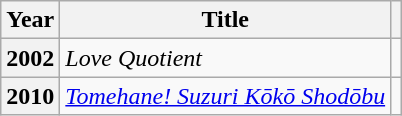<table class="wikitable">
<tr>
<th>Year</th>
<th>Title</th>
<th></th>
</tr>
<tr>
<th>2002</th>
<td><em>Love Quotient</em></td>
<td></td>
</tr>
<tr>
<th>2010</th>
<td><em><a href='#'>Tomehane! Suzuri Kōkō Shodōbu</a></em></td>
<td></td>
</tr>
</table>
